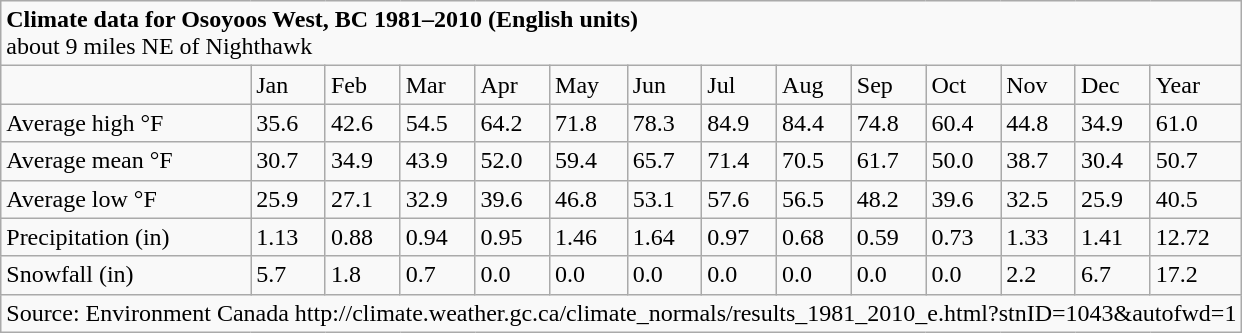<table class="wikitable" align="center">
<tr>
<td colspan="14"><strong>Climate data for Osoyoos West, BC 1981–2010 (English units)</strong><br>about 9 miles NE of Nighthawk</td>
</tr>
<tr>
<td></td>
<td>Jan</td>
<td>Feb</td>
<td>Mar</td>
<td>Apr</td>
<td>May</td>
<td>Jun</td>
<td>Jul</td>
<td>Aug</td>
<td>Sep</td>
<td>Oct</td>
<td>Nov</td>
<td>Dec</td>
<td>Year</td>
</tr>
<tr>
<td>Average high °F</td>
<td>35.6</td>
<td>42.6</td>
<td>54.5</td>
<td>64.2</td>
<td>71.8</td>
<td>78.3</td>
<td>84.9</td>
<td>84.4</td>
<td>74.8</td>
<td>60.4</td>
<td>44.8</td>
<td>34.9</td>
<td>61.0</td>
</tr>
<tr>
<td>Average mean °F</td>
<td>30.7</td>
<td>34.9</td>
<td>43.9</td>
<td>52.0</td>
<td>59.4</td>
<td>65.7</td>
<td>71.4</td>
<td>70.5</td>
<td>61.7</td>
<td>50.0</td>
<td>38.7</td>
<td>30.4</td>
<td>50.7</td>
</tr>
<tr>
<td>Average low °F</td>
<td>25.9</td>
<td>27.1</td>
<td>32.9</td>
<td>39.6</td>
<td>46.8</td>
<td>53.1</td>
<td>57.6</td>
<td>56.5</td>
<td>48.2</td>
<td>39.6</td>
<td>32.5</td>
<td>25.9</td>
<td>40.5</td>
</tr>
<tr>
<td>Precipitation (in)</td>
<td>1.13</td>
<td>0.88</td>
<td>0.94</td>
<td>0.95</td>
<td>1.46</td>
<td>1.64</td>
<td>0.97</td>
<td>0.68</td>
<td>0.59</td>
<td>0.73</td>
<td>1.33</td>
<td>1.41</td>
<td>12.72</td>
</tr>
<tr>
<td>Snowfall (in)</td>
<td>5.7</td>
<td>1.8</td>
<td>0.7</td>
<td>0.0</td>
<td>0.0</td>
<td>0.0</td>
<td>0.0</td>
<td>0.0</td>
<td>0.0</td>
<td>0.0</td>
<td>2.2</td>
<td>6.7</td>
<td>17.2</td>
</tr>
<tr>
<td colspan="14">Source: Environment Canada http://climate.weather.gc.ca/climate_normals/results_1981_2010_e.html?stnID=1043&autofwd=1</td>
</tr>
</table>
